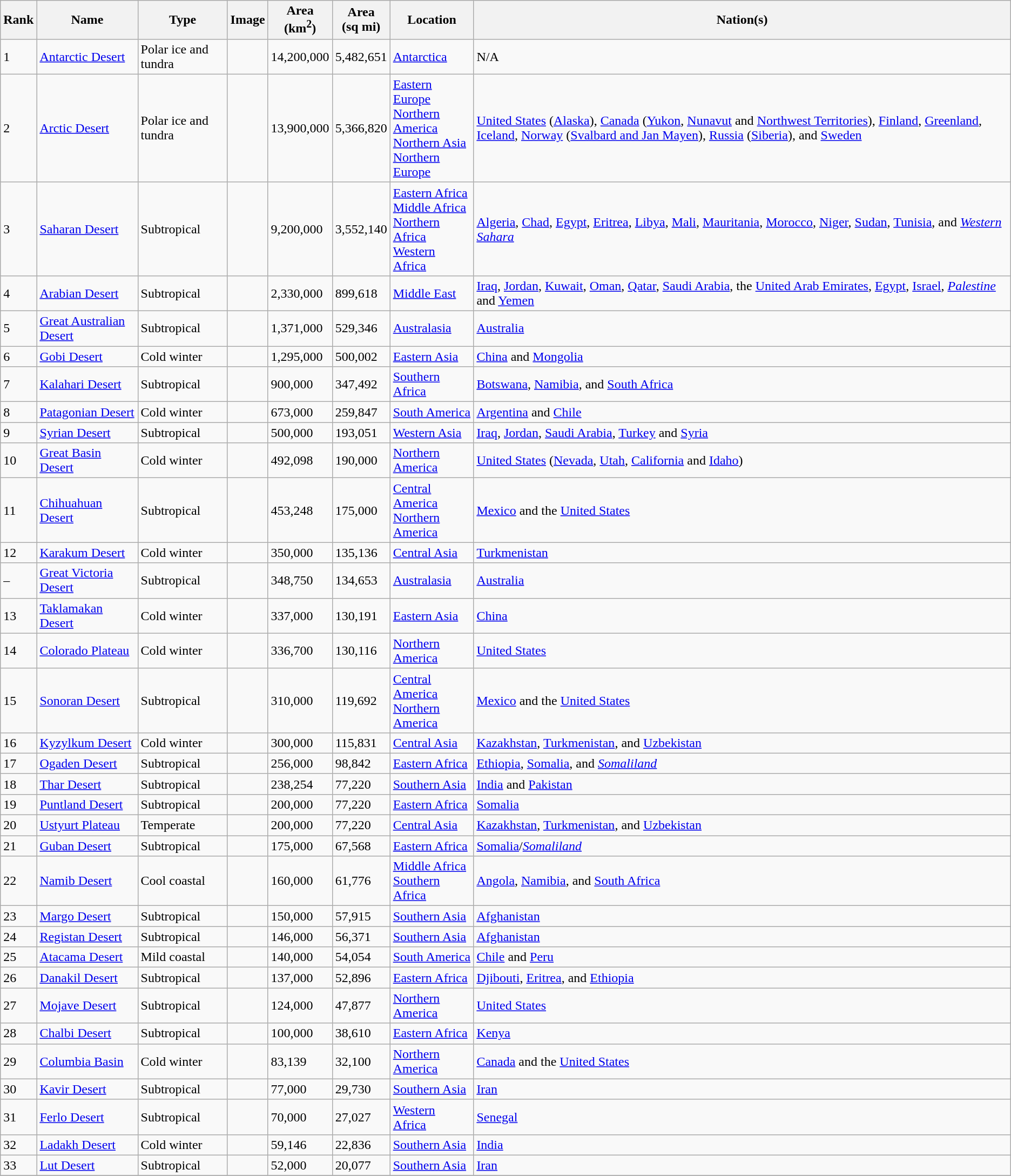<table class="sortable wikitable">
<tr>
<th>Rank</th>
<th>Name</th>
<th>Type</th>
<th>Image</th>
<th>Area<br>(km<sup>2</sup>)</th>
<th>Area<br>(sq mi)</th>
<th>Location</th>
<th>Nation(s)</th>
</tr>
<tr>
<td>1</td>
<td><a href='#'>Antarctic Desert</a></td>
<td>Polar ice and tundra</td>
<td></td>
<td><span> </span>14,200,000</td>
<td><span> </span>5,482,651</td>
<td><a href='#'>Antarctica</a></td>
<td>N/A</td>
</tr>
<tr>
<td>2</td>
<td><a href='#'>Arctic Desert</a></td>
<td>Polar ice and tundra</td>
<td></td>
<td><span> </span>13,900,000</td>
<td><span> </span>5,366,820</td>
<td><a href='#'>Eastern Europe</a><br><a href='#'>Northern America</a><br><a href='#'>Northern Asia</a><br><a href='#'>Northern Europe</a></td>
<td><a href='#'>United States</a> (<a href='#'>Alaska</a>), <a href='#'>Canada</a> (<a href='#'>Yukon</a>, <a href='#'>Nunavut</a> and <a href='#'>Northwest Territories</a>), <a href='#'>Finland</a>, <a href='#'>Greenland</a>, <a href='#'>Iceland</a>, <a href='#'>Norway</a> (<a href='#'>Svalbard and Jan Mayen</a>), <a href='#'>Russia</a> (<a href='#'>Siberia</a>), and <a href='#'>Sweden</a></td>
</tr>
<tr>
<td>3</td>
<td><a href='#'>Saharan Desert</a></td>
<td>Subtropical</td>
<td></td>
<td><span> </span>9,200,000</td>
<td><span> </span>3,552,140</td>
<td><a href='#'>Eastern Africa</a><br><a href='#'>Middle Africa</a><br><a href='#'>Northern Africa</a><br><a href='#'>Western Africa</a></td>
<td><a href='#'>Algeria</a>, <a href='#'>Chad</a>, <a href='#'>Egypt</a>, <a href='#'>Eritrea</a>, <a href='#'>Libya</a>, <a href='#'>Mali</a>, <a href='#'>Mauritania</a>, <a href='#'>Morocco</a>, <a href='#'>Niger</a>, <a href='#'>Sudan</a>, <a href='#'>Tunisia</a>, and <em><a href='#'>Western Sahara</a></em></td>
</tr>
<tr>
<td>4</td>
<td><a href='#'>Arabian Desert</a></td>
<td>Subtropical</td>
<td></td>
<td><span> </span>2,330,000</td>
<td><span> </span>899,618</td>
<td><a href='#'>Middle East</a></td>
<td><a href='#'>Iraq</a>, <a href='#'>Jordan</a>, <a href='#'>Kuwait</a>, <a href='#'>Oman</a>, <a href='#'>Qatar</a>, <a href='#'>Saudi Arabia</a>, the <a href='#'>United Arab Emirates</a>, <a href='#'>Egypt</a>,  <a href='#'>Israel</a>, <em><a href='#'>Palestine</a></em> and <a href='#'>Yemen</a></td>
</tr>
<tr>
<td>5</td>
<td><a href='#'>Great Australian Desert</a></td>
<td>Subtropical</td>
<td></td>
<td><span> </span>1,371,000</td>
<td><span> </span>529,346</td>
<td><a href='#'>Australasia</a></td>
<td><a href='#'>Australia</a></td>
</tr>
<tr>
<td>6</td>
<td><a href='#'>Gobi Desert</a></td>
<td>Cold winter</td>
<td></td>
<td><span> </span>1,295,000</td>
<td><span> </span>500,002</td>
<td><a href='#'>Eastern Asia</a></td>
<td><a href='#'>China</a> and <a href='#'>Mongolia</a></td>
</tr>
<tr>
<td>7</td>
<td><a href='#'>Kalahari Desert</a></td>
<td>Subtropical</td>
<td></td>
<td><span> </span>900,000</td>
<td><span> </span>347,492</td>
<td><a href='#'>Southern Africa</a></td>
<td><a href='#'>Botswana</a>, <a href='#'>Namibia</a>, and <a href='#'>South Africa</a></td>
</tr>
<tr>
<td>8</td>
<td><a href='#'>Patagonian Desert</a></td>
<td>Cold winter</td>
<td></td>
<td><span> </span>673,000</td>
<td><span> </span>259,847</td>
<td><a href='#'>South America</a></td>
<td><a href='#'>Argentina</a> and <a href='#'>Chile</a></td>
</tr>
<tr>
<td>9</td>
<td><a href='#'>Syrian Desert</a></td>
<td>Subtropical</td>
<td></td>
<td><span> </span>500,000</td>
<td><span> </span>193,051</td>
<td><a href='#'>Western Asia</a></td>
<td><a href='#'>Iraq</a>, <a href='#'>Jordan</a>, <a href='#'>Saudi Arabia</a>, <a href='#'>Turkey</a> and <a href='#'>Syria</a></td>
</tr>
<tr>
<td>10</td>
<td><a href='#'>Great Basin Desert</a></td>
<td>Cold winter</td>
<td></td>
<td><span> </span>492,098</td>
<td><span> </span>190,000</td>
<td><a href='#'>Northern America</a></td>
<td><a href='#'>United States</a> (<a href='#'>Nevada</a>, <a href='#'>Utah</a>, <a href='#'>California</a> and <a href='#'>Idaho</a>)</td>
</tr>
<tr>
<td>11</td>
<td><a href='#'>Chihuahuan Desert</a></td>
<td>Subtropical</td>
<td></td>
<td><span> </span>453,248</td>
<td><span> </span>175,000</td>
<td><a href='#'>Central America</a><br><a href='#'>Northern America</a></td>
<td><a href='#'>Mexico</a> and the <a href='#'>United States</a></td>
</tr>
<tr>
<td>12</td>
<td><a href='#'>Karakum Desert</a></td>
<td>Cold winter</td>
<td></td>
<td><span> </span>350,000</td>
<td><span> </span>135,136</td>
<td><a href='#'>Central Asia</a></td>
<td><a href='#'>Turkmenistan</a></td>
</tr>
<tr>
<td>–</td>
<td><a href='#'>Great Victoria Desert</a></td>
<td>Subtropical</td>
<td></td>
<td><span> </span>348,750</td>
<td><span> </span>134,653</td>
<td><a href='#'>Australasia</a></td>
<td><a href='#'>Australia</a></td>
</tr>
<tr>
<td>13</td>
<td><a href='#'>Taklamakan Desert</a></td>
<td>Cold winter</td>
<td></td>
<td><span> </span>337,000</td>
<td><span> </span>130,191</td>
<td><a href='#'>Eastern Asia</a></td>
<td><a href='#'>China</a></td>
</tr>
<tr>
<td>14</td>
<td><a href='#'>Colorado Plateau</a></td>
<td>Cold winter</td>
<td></td>
<td><span> </span>336,700</td>
<td><span> </span>130,116</td>
<td><a href='#'>Northern America</a></td>
<td><a href='#'>United States</a></td>
</tr>
<tr>
<td>15</td>
<td><a href='#'>Sonoran Desert</a></td>
<td>Subtropical</td>
<td></td>
<td><span> </span>310,000</td>
<td><span> </span>119,692</td>
<td><a href='#'>Central America</a><br><a href='#'>Northern America</a></td>
<td><a href='#'>Mexico</a> and the <a href='#'>United States</a></td>
</tr>
<tr>
<td>16</td>
<td><a href='#'>Kyzylkum Desert</a></td>
<td>Cold winter</td>
<td></td>
<td><span> </span>300,000</td>
<td><span> </span>115,831</td>
<td><a href='#'>Central Asia</a></td>
<td><a href='#'>Kazakhstan</a>, <a href='#'>Turkmenistan</a>, and <a href='#'>Uzbekistan</a></td>
</tr>
<tr>
<td>17</td>
<td><a href='#'>Ogaden Desert</a></td>
<td>Subtropical</td>
<td></td>
<td><span> </span>256,000</td>
<td><span> </span>98,842</td>
<td><a href='#'>Eastern Africa</a></td>
<td><a href='#'>Ethiopia</a>, <a href='#'>Somalia</a>, and <em><a href='#'>Somaliland</a></em></td>
</tr>
<tr>
<td>18</td>
<td><a href='#'>Thar Desert</a></td>
<td>Subtropical</td>
<td></td>
<td>238,254</td>
<td><span> </span>77,220</td>
<td><a href='#'>Southern Asia</a></td>
<td><a href='#'>India</a> and <a href='#'>Pakistan</a></td>
</tr>
<tr>
<td>19</td>
<td><a href='#'>Puntland Desert</a></td>
<td>Subtropical</td>
<td></td>
<td><span> </span>200,000</td>
<td><span> </span>77,220</td>
<td><a href='#'>Eastern Africa</a></td>
<td><a href='#'>Somalia</a></td>
</tr>
<tr>
<td>20</td>
<td><a href='#'>Ustyurt Plateau</a></td>
<td>Temperate</td>
<td></td>
<td><span> </span>200,000</td>
<td><span> </span>77,220</td>
<td><a href='#'>Central Asia</a></td>
<td><a href='#'>Kazakhstan</a>, <a href='#'>Turkmenistan</a>, and <a href='#'>Uzbekistan</a></td>
</tr>
<tr>
<td>21</td>
<td><a href='#'>Guban Desert</a></td>
<td>Subtropical</td>
<td></td>
<td><span> </span>175,000</td>
<td><span> </span>67,568</td>
<td><a href='#'>Eastern Africa</a></td>
<td><a href='#'>Somalia</a>/<em><a href='#'>Somaliland</a></em></td>
</tr>
<tr>
<td>22</td>
<td><a href='#'>Namib Desert</a></td>
<td>Cool coastal</td>
<td></td>
<td><span> </span>160,000</td>
<td><span> </span>61,776</td>
<td><a href='#'>Middle Africa</a><br><a href='#'>Southern Africa</a></td>
<td><a href='#'>Angola</a>, <a href='#'>Namibia</a>, and <a href='#'>South Africa</a></td>
</tr>
<tr>
<td>23</td>
<td><a href='#'>Margo Desert</a></td>
<td>Subtropical</td>
<td></td>
<td><span> </span>150,000</td>
<td><span> </span>57,915</td>
<td><a href='#'>Southern Asia</a></td>
<td><a href='#'>Afghanistan</a></td>
</tr>
<tr>
<td>24</td>
<td><a href='#'>Registan Desert</a></td>
<td>Subtropical</td>
<td></td>
<td><span> </span>146,000</td>
<td><span> </span>56,371</td>
<td><a href='#'>Southern Asia</a></td>
<td><a href='#'>Afghanistan</a></td>
</tr>
<tr>
<td>25</td>
<td><a href='#'>Atacama Desert</a></td>
<td>Mild coastal</td>
<td></td>
<td><span> </span>140,000</td>
<td><span> </span>54,054</td>
<td><a href='#'>South America</a></td>
<td><a href='#'>Chile</a> and <a href='#'>Peru</a></td>
</tr>
<tr>
<td>26</td>
<td><a href='#'>Danakil Desert</a></td>
<td>Subtropical</td>
<td></td>
<td><span> </span>137,000</td>
<td><span> </span>52,896</td>
<td><a href='#'>Eastern Africa</a></td>
<td><a href='#'>Djibouti</a>, <a href='#'>Eritrea</a>, and <a href='#'>Ethiopia</a></td>
</tr>
<tr>
<td>27</td>
<td><a href='#'>Mojave Desert</a></td>
<td>Subtropical</td>
<td></td>
<td><span> </span>124,000</td>
<td><span> </span>47,877</td>
<td><a href='#'>Northern America</a></td>
<td><a href='#'>United States</a></td>
</tr>
<tr>
<td>28</td>
<td><a href='#'>Chalbi Desert</a></td>
<td>Subtropical</td>
<td></td>
<td><span> </span>100,000</td>
<td><span> </span>38,610</td>
<td><a href='#'>Eastern Africa</a></td>
<td><a href='#'>Kenya</a></td>
</tr>
<tr>
<td>29</td>
<td><a href='#'>Columbia Basin</a></td>
<td>Cold winter</td>
<td></td>
<td><span> </span>83,139</td>
<td><span> </span>32,100</td>
<td><a href='#'>Northern America</a></td>
<td><a href='#'>Canada</a> and the <a href='#'>United States</a></td>
</tr>
<tr>
<td>30</td>
<td><a href='#'>Kavir Desert</a></td>
<td>Subtropical</td>
<td></td>
<td><span> </span>77,000</td>
<td><span> </span>29,730</td>
<td><a href='#'>Southern Asia</a></td>
<td><a href='#'>Iran</a></td>
</tr>
<tr>
<td>31</td>
<td><a href='#'>Ferlo Desert</a></td>
<td>Subtropical</td>
<td></td>
<td><span> </span>70,000</td>
<td><span> </span>27,027</td>
<td><a href='#'>Western Africa</a></td>
<td><a href='#'>Senegal</a></td>
</tr>
<tr>
<td>32</td>
<td><a href='#'>Ladakh Desert</a></td>
<td>Cold winter</td>
<td></td>
<td><span> </span>59,146</td>
<td><span> </span>22,836</td>
<td><a href='#'>Southern Asia</a></td>
<td><a href='#'>India</a></td>
</tr>
<tr>
<td>33</td>
<td><a href='#'>Lut Desert</a></td>
<td>Subtropical</td>
<td></td>
<td><span> </span>52,000</td>
<td><span> </span>20,077</td>
<td><a href='#'>Southern Asia</a></td>
<td><a href='#'>Iran</a></td>
</tr>
<tr>
</tr>
</table>
